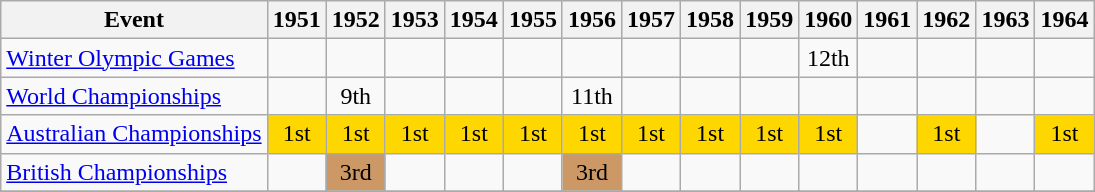<table class="wikitable">
<tr>
<th>Event</th>
<th>1951</th>
<th>1952</th>
<th>1953</th>
<th>1954</th>
<th>1955</th>
<th>1956</th>
<th>1957</th>
<th>1958</th>
<th>1959</th>
<th>1960</th>
<th>1961</th>
<th>1962</th>
<th>1963</th>
<th>1964</th>
</tr>
<tr>
<td><a href='#'>Winter Olympic Games</a></td>
<td></td>
<td></td>
<td></td>
<td></td>
<td></td>
<td></td>
<td></td>
<td></td>
<td></td>
<td align="center">12th</td>
<td></td>
<td></td>
<td></td>
<td></td>
</tr>
<tr>
<td><a href='#'>World Championships</a></td>
<td></td>
<td align="center">9th</td>
<td></td>
<td></td>
<td></td>
<td align="center">11th</td>
<td></td>
<td></td>
<td></td>
<td></td>
<td></td>
<td></td>
<td></td>
<td></td>
</tr>
<tr>
<td><a href='#'>Australian Championships</a></td>
<td align="center" bgcolor="gold">1st</td>
<td align="center" bgcolor="gold">1st</td>
<td align="center" bgcolor="gold">1st</td>
<td align="center" bgcolor="gold">1st</td>
<td align="center" bgcolor="gold">1st</td>
<td align="center" bgcolor="gold">1st</td>
<td align="center" bgcolor="gold">1st</td>
<td align="center" bgcolor="gold">1st</td>
<td align="center" bgcolor="gold">1st</td>
<td align="center" bgcolor="gold">1st</td>
<td></td>
<td align="center" bgcolor="gold">1st</td>
<td></td>
<td align="center" bgcolor="gold">1st</td>
</tr>
<tr>
<td><a href='#'>British Championships</a></td>
<td></td>
<td align="center" bgcolor="cc9966">3rd</td>
<td></td>
<td></td>
<td></td>
<td align="center" bgcolor="cc9966">3rd</td>
<td></td>
<td></td>
<td></td>
<td></td>
<td></td>
<td></td>
<td></td>
<td></td>
</tr>
<tr>
</tr>
</table>
